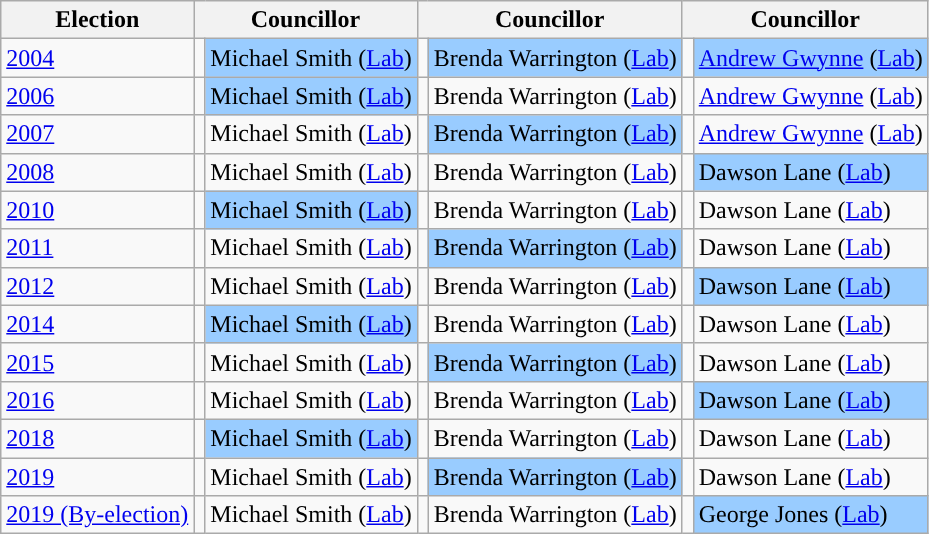<table class="wikitable">
<tr>
<th>Election</th>
<th colspan="2">Councillor</th>
<th colspan="2">Councillor</th>
<th colspan="2">Councillor</th>
</tr>
<tr>
<td><a href='#'>2004</a></td>
<td style="background-color: "></td>
<td bgcolor="#99CCFF">Michael Smith (<a href='#'>Lab</a>)</td>
<td style="background-color: "></td>
<td bgcolor="#99CCFF">Brenda Warrington (<a href='#'>Lab</a>)</td>
<td style="background-color: "></td>
<td bgcolor="#99CCFF"><a href='#'>Andrew Gwynne</a> (<a href='#'>Lab</a>)</td>
</tr>
<tr>
<td><a href='#'>2006</a></td>
<td style="background-color: "></td>
<td bgcolor="#99CCFF">Michael Smith (<a href='#'>Lab</a>)</td>
<td style="background-color: "></td>
<td>Brenda Warrington (<a href='#'>Lab</a>)</td>
<td style="background-color: "></td>
<td><a href='#'>Andrew Gwynne</a> (<a href='#'>Lab</a>)</td>
</tr>
<tr>
<td><a href='#'>2007</a></td>
<td style="background-color: "></td>
<td>Michael Smith (<a href='#'>Lab</a>)</td>
<td style="background-color: "></td>
<td bgcolor="#99CCFF">Brenda Warrington (<a href='#'>Lab</a>)</td>
<td style="background-color: "></td>
<td><a href='#'>Andrew Gwynne</a> (<a href='#'>Lab</a>)</td>
</tr>
<tr>
<td><a href='#'>2008</a></td>
<td style="background-color: "></td>
<td>Michael Smith (<a href='#'>Lab</a>)</td>
<td style="background-color: "></td>
<td>Brenda Warrington (<a href='#'>Lab</a>)</td>
<td style="background-color: "></td>
<td bgcolor="#99CCFF">Dawson Lane (<a href='#'>Lab</a>)</td>
</tr>
<tr>
<td><a href='#'>2010</a></td>
<td style="background-color: "></td>
<td bgcolor="#99CCFF">Michael Smith (<a href='#'>Lab</a>)</td>
<td style="background-color: "></td>
<td>Brenda Warrington (<a href='#'>Lab</a>)</td>
<td style="background-color: "></td>
<td>Dawson Lane (<a href='#'>Lab</a>)</td>
</tr>
<tr>
<td><a href='#'>2011</a></td>
<td style="background-color: "></td>
<td>Michael Smith (<a href='#'>Lab</a>)</td>
<td style="background-color: "></td>
<td bgcolor="#99CCFF">Brenda Warrington (<a href='#'>Lab</a>)</td>
<td style="background-color: "></td>
<td>Dawson Lane (<a href='#'>Lab</a>)</td>
</tr>
<tr>
<td><a href='#'>2012</a></td>
<td style="background-color: "></td>
<td>Michael Smith (<a href='#'>Lab</a>)</td>
<td style="background-color: "></td>
<td>Brenda Warrington (<a href='#'>Lab</a>)</td>
<td style="background-color: "></td>
<td bgcolor="#99CCFF">Dawson Lane (<a href='#'>Lab</a>)</td>
</tr>
<tr>
<td><a href='#'>2014</a></td>
<td style="background-color: "></td>
<td bgcolor="#99CCFF">Michael Smith (<a href='#'>Lab</a>)</td>
<td style="background-color: "></td>
<td>Brenda Warrington (<a href='#'>Lab</a>)</td>
<td style="background-color: "></td>
<td>Dawson Lane (<a href='#'>Lab</a>)</td>
</tr>
<tr>
<td><a href='#'>2015</a></td>
<td style="background-color: "></td>
<td>Michael Smith (<a href='#'>Lab</a>)</td>
<td style="background-color: "></td>
<td bgcolor="#99CCFF">Brenda Warrington (<a href='#'>Lab</a>)</td>
<td style="background-color: "></td>
<td>Dawson Lane (<a href='#'>Lab</a>)</td>
</tr>
<tr>
<td><a href='#'>2016</a></td>
<td style="background-color: "></td>
<td>Michael Smith (<a href='#'>Lab</a>)</td>
<td style="background-color: "></td>
<td>Brenda Warrington (<a href='#'>Lab</a>)</td>
<td style="background-color: "></td>
<td bgcolor="#99CCFF">Dawson Lane (<a href='#'>Lab</a>)</td>
</tr>
<tr>
<td><a href='#'>2018</a></td>
<td style="background-color: "></td>
<td bgcolor="#99CCFF">Michael Smith (<a href='#'>Lab</a>)</td>
<td style="background-color: "></td>
<td>Brenda Warrington (<a href='#'>Lab</a>)</td>
<td style="background-color: "></td>
<td>Dawson Lane (<a href='#'>Lab</a>)</td>
</tr>
<tr>
<td><a href='#'>2019</a></td>
<td style="background-color: "></td>
<td>Michael Smith (<a href='#'>Lab</a>)</td>
<td style="background-color: "></td>
<td bgcolor="#99CCFF">Brenda Warrington (<a href='#'>Lab</a>)</td>
<td style="background-color: "></td>
<td>Dawson Lane (<a href='#'>Lab</a>)</td>
</tr>
<tr>
<td><a href='#'>2019 (By-election)</a></td>
<td style="background-color: "></td>
<td>Michael Smith (<a href='#'>Lab</a>)</td>
<td style="background-color: "></td>
<td>Brenda Warrington (<a href='#'>Lab</a>)</td>
<td style="background-color: "></td>
<td bgcolor="#99CCFF">George Jones (<a href='#'>Lab</a>)</td>
</tr>
</table>
